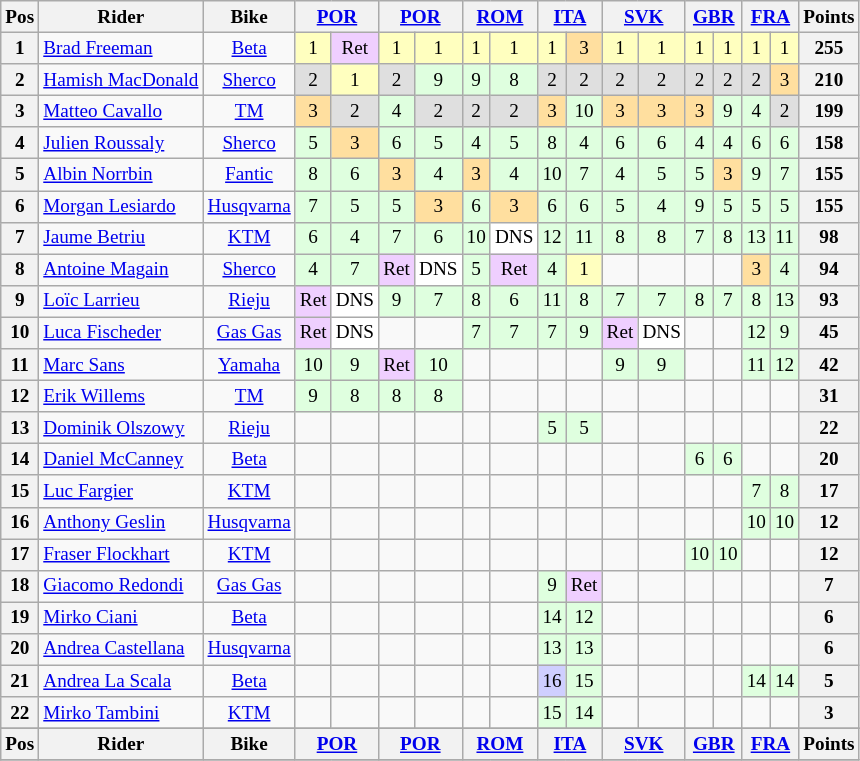<table class="wikitable" style="font-size: 80%; text-align:center">
<tr valign="top">
<th valign="middle">Pos</th>
<th valign="middle">Rider</th>
<th valign="middle">Bike</th>
<th colspan=2><a href='#'>POR</a><br></th>
<th colspan=2><a href='#'>POR</a><br></th>
<th colspan=2><a href='#'>ROM</a><br></th>
<th colspan=2><a href='#'>ITA</a><br></th>
<th colspan=2><a href='#'>SVK</a><br></th>
<th colspan=2><a href='#'>GBR</a><br></th>
<th colspan=2><a href='#'>FRA</a><br></th>
<th valign="middle">Points</th>
</tr>
<tr>
<th>1</th>
<td align=left> <a href='#'>Brad Freeman</a></td>
<td><a href='#'>Beta</a></td>
<td style="background:#ffffbf;">1</td>
<td style="background:#efcfff;">Ret</td>
<td style="background:#ffffbf;">1</td>
<td style="background:#ffffbf;">1</td>
<td style="background:#ffffbf;">1</td>
<td style="background:#ffffbf;">1</td>
<td style="background:#ffffbf;">1</td>
<td style="background:#ffdf9f;">3</td>
<td style="background:#ffffbf;">1</td>
<td style="background:#ffffbf;">1</td>
<td style="background:#ffffbf;">1</td>
<td style="background:#ffffbf;">1</td>
<td style="background:#ffffbf;">1</td>
<td style="background:#ffffbf;">1</td>
<th>255</th>
</tr>
<tr>
<th>2</th>
<td align=left> <a href='#'>Hamish MacDonald</a></td>
<td><a href='#'>Sherco</a></td>
<td style="background:#dfdfdf;">2</td>
<td style="background:#ffffbf;">1</td>
<td style="background:#dfdfdf;">2</td>
<td style="background:#dfffdf;">9</td>
<td style="background:#dfffdf;">9</td>
<td style="background:#dfffdf;">8</td>
<td style="background:#dfdfdf;">2</td>
<td style="background:#dfdfdf;">2</td>
<td style="background:#dfdfdf;">2</td>
<td style="background:#dfdfdf;">2</td>
<td style="background:#dfdfdf;">2</td>
<td style="background:#dfdfdf;">2</td>
<td style="background:#dfdfdf;">2</td>
<td style="background:#ffdf9f;">3</td>
<th>210</th>
</tr>
<tr>
<th>3</th>
<td align=left> <a href='#'>Matteo Cavallo</a></td>
<td><a href='#'>TM</a></td>
<td style="background:#ffdf9f;">3</td>
<td style="background:#dfdfdf;">2</td>
<td style="background:#dfffdf;">4</td>
<td style="background:#dfdfdf;">2</td>
<td style="background:#dfdfdf;">2</td>
<td style="background:#dfdfdf;">2</td>
<td style="background:#ffdf9f;">3</td>
<td style="background:#dfffdf;">10</td>
<td style="background:#ffdf9f;">3</td>
<td style="background:#ffdf9f;">3</td>
<td style="background:#ffdf9f;">3</td>
<td style="background:#dfffdf;">9</td>
<td style="background:#dfffdf;">4</td>
<td style="background:#dfdfdf;">2</td>
<th>199</th>
</tr>
<tr>
<th>4</th>
<td align=left> <a href='#'>Julien Roussaly</a></td>
<td><a href='#'>Sherco</a></td>
<td style="background:#dfffdf;">5</td>
<td style="background:#ffdf9f;">3</td>
<td style="background:#dfffdf;">6</td>
<td style="background:#dfffdf;">5</td>
<td style="background:#dfffdf;">4</td>
<td style="background:#dfffdf;">5</td>
<td style="background:#dfffdf;">8</td>
<td style="background:#dfffdf;">4</td>
<td style="background:#dfffdf;">6</td>
<td style="background:#dfffdf;">6</td>
<td style="background:#dfffdf;">4</td>
<td style="background:#dfffdf;">4</td>
<td style="background:#dfffdf;">6</td>
<td style="background:#dfffdf;">6</td>
<th>158</th>
</tr>
<tr>
<th>5</th>
<td align=left> <a href='#'>Albin Norrbin</a></td>
<td><a href='#'>Fantic</a></td>
<td style="background:#dfffdf;">8</td>
<td style="background:#dfffdf;">6</td>
<td style="background:#ffdf9f;">3</td>
<td style="background:#dfffdf;">4</td>
<td style="background:#ffdf9f;">3</td>
<td style="background:#dfffdf;">4</td>
<td style="background:#dfffdf;">10</td>
<td style="background:#dfffdf;">7</td>
<td style="background:#dfffdf;">4</td>
<td style="background:#dfffdf;">5</td>
<td style="background:#dfffdf;">5</td>
<td style="background:#ffdf9f;">3</td>
<td style="background:#dfffdf;">9</td>
<td style="background:#dfffdf;">7</td>
<th>155</th>
</tr>
<tr>
<th>6</th>
<td align=left> <a href='#'>Morgan Lesiardo</a></td>
<td><a href='#'>Husqvarna</a></td>
<td style="background:#dfffdf;">7</td>
<td style="background:#dfffdf;">5</td>
<td style="background:#dfffdf;">5</td>
<td style="background:#ffdf9f;">3</td>
<td style="background:#dfffdf;">6</td>
<td style="background:#ffdf9f;">3</td>
<td style="background:#dfffdf;">6</td>
<td style="background:#dfffdf;">6</td>
<td style="background:#dfffdf;">5</td>
<td style="background:#dfffdf;">4</td>
<td style="background:#dfffdf;">9</td>
<td style="background:#dfffdf;">5</td>
<td style="background:#dfffdf;">5</td>
<td style="background:#dfffdf;">5</td>
<th>155</th>
</tr>
<tr>
<th>7</th>
<td align=left> <a href='#'>Jaume Betriu</a></td>
<td><a href='#'>KTM</a></td>
<td style="background:#dfffdf;">6</td>
<td style="background:#dfffdf;">4</td>
<td style="background:#dfffdf;">7</td>
<td style="background:#dfffdf;">6</td>
<td style="background:#dfffdf;">10</td>
<td style="background:#ffffff;">DNS</td>
<td style="background:#dfffdf;">12</td>
<td style="background:#dfffdf;">11</td>
<td style="background:#dfffdf;">8</td>
<td style="background:#dfffdf;">8</td>
<td style="background:#dfffdf;">7</td>
<td style="background:#dfffdf;">8</td>
<td style="background:#dfffdf;">13</td>
<td style="background:#dfffdf;">11</td>
<th>98</th>
</tr>
<tr>
<th>8</th>
<td align=left> <a href='#'>Antoine Magain</a></td>
<td><a href='#'>Sherco</a></td>
<td style="background:#dfffdf;">4</td>
<td style="background:#dfffdf;">7</td>
<td style="background:#efcfff;">Ret</td>
<td style="background:#ffffff;">DNS</td>
<td style="background:#dfffdf;">5</td>
<td style="background:#efcfff;">Ret</td>
<td style="background:#dfffdf;">4</td>
<td style="background:#ffffbf;">1</td>
<td></td>
<td></td>
<td></td>
<td></td>
<td style="background:#ffdf9f;">3</td>
<td style="background:#dfffdf;">4</td>
<th>94</th>
</tr>
<tr>
<th>9</th>
<td align=left> <a href='#'>Loïc Larrieu</a></td>
<td><a href='#'>Rieju</a></td>
<td style="background:#efcfff;">Ret</td>
<td style="background:#ffffff;">DNS</td>
<td style="background:#dfffdf;">9</td>
<td style="background:#dfffdf;">7</td>
<td style="background:#dfffdf;">8</td>
<td style="background:#dfffdf;">6</td>
<td style="background:#dfffdf;">11</td>
<td style="background:#dfffdf;">8</td>
<td style="background:#dfffdf;">7</td>
<td style="background:#dfffdf;">7</td>
<td style="background:#dfffdf;">8</td>
<td style="background:#dfffdf;">7</td>
<td style="background:#dfffdf;">8</td>
<td style="background:#dfffdf;">13</td>
<th>93</th>
</tr>
<tr>
<th>10</th>
<td align=left> <a href='#'>Luca Fischeder</a></td>
<td><a href='#'>Gas Gas</a></td>
<td style="background:#efcfff;">Ret</td>
<td style="background:#ffffff;">DNS</td>
<td></td>
<td></td>
<td style="background:#dfffdf;">7</td>
<td style="background:#dfffdf;">7</td>
<td style="background:#dfffdf;">7</td>
<td style="background:#dfffdf;">9</td>
<td style="background:#efcfff;">Ret</td>
<td style="background:#ffffff;">DNS</td>
<td></td>
<td></td>
<td style="background:#dfffdf;">12</td>
<td style="background:#dfffdf;">9</td>
<th>45</th>
</tr>
<tr>
<th>11</th>
<td align=left> <a href='#'>Marc Sans</a></td>
<td><a href='#'>Yamaha</a></td>
<td style="background:#dfffdf;">10</td>
<td style="background:#dfffdf;">9</td>
<td style="background:#efcfff;">Ret</td>
<td style="background:#dfffdf;">10</td>
<td></td>
<td></td>
<td></td>
<td></td>
<td style="background:#dfffdf;">9</td>
<td style="background:#dfffdf;">9</td>
<td></td>
<td></td>
<td style="background:#dfffdf;">11</td>
<td style="background:#dfffdf;">12</td>
<th>42</th>
</tr>
<tr>
<th>12</th>
<td align=left> <a href='#'>Erik Willems</a></td>
<td><a href='#'>TM</a></td>
<td style="background:#dfffdf;">9</td>
<td style="background:#dfffdf;">8</td>
<td style="background:#dfffdf;">8</td>
<td style="background:#dfffdf;">8</td>
<td></td>
<td></td>
<td></td>
<td></td>
<td></td>
<td></td>
<td></td>
<td></td>
<td></td>
<td></td>
<th>31</th>
</tr>
<tr>
<th>13</th>
<td align=left> <a href='#'>Dominik Olszowy</a></td>
<td><a href='#'>Rieju</a></td>
<td></td>
<td></td>
<td></td>
<td></td>
<td></td>
<td></td>
<td style="background:#dfffdf;">5</td>
<td style="background:#dfffdf;">5</td>
<td></td>
<td></td>
<td></td>
<td></td>
<td></td>
<td></td>
<th>22</th>
</tr>
<tr>
<th>14</th>
<td align=left> <a href='#'>Daniel McCanney</a></td>
<td><a href='#'>Beta</a></td>
<td></td>
<td></td>
<td></td>
<td></td>
<td></td>
<td></td>
<td></td>
<td></td>
<td></td>
<td></td>
<td style="background:#dfffdf;">6</td>
<td style="background:#dfffdf;">6</td>
<td></td>
<td></td>
<th>20</th>
</tr>
<tr>
<th>15</th>
<td align=left> <a href='#'>Luc Fargier</a></td>
<td><a href='#'>KTM</a></td>
<td></td>
<td></td>
<td></td>
<td></td>
<td></td>
<td></td>
<td></td>
<td></td>
<td></td>
<td></td>
<td></td>
<td></td>
<td style="background:#dfffdf;">7</td>
<td style="background:#dfffdf;">8</td>
<th>17</th>
</tr>
<tr>
<th>16</th>
<td align=left> <a href='#'>Anthony Geslin</a></td>
<td><a href='#'>Husqvarna</a></td>
<td></td>
<td></td>
<td></td>
<td></td>
<td></td>
<td></td>
<td></td>
<td></td>
<td></td>
<td></td>
<td></td>
<td></td>
<td style="background:#dfffdf;">10</td>
<td style="background:#dfffdf;">10</td>
<th>12</th>
</tr>
<tr>
<th>17</th>
<td align=left> <a href='#'>Fraser Flockhart</a></td>
<td><a href='#'>KTM</a></td>
<td></td>
<td></td>
<td></td>
<td></td>
<td></td>
<td></td>
<td></td>
<td></td>
<td></td>
<td></td>
<td style="background:#dfffdf;">10</td>
<td style="background:#dfffdf;">10</td>
<td></td>
<td></td>
<th>12</th>
</tr>
<tr>
<th>18</th>
<td align=left> <a href='#'>Giacomo Redondi</a></td>
<td><a href='#'>Gas Gas</a></td>
<td></td>
<td></td>
<td></td>
<td></td>
<td></td>
<td></td>
<td style="background:#dfffdf;">9</td>
<td style="background:#efcfff;">Ret</td>
<td></td>
<td></td>
<td></td>
<td></td>
<td></td>
<td></td>
<th>7</th>
</tr>
<tr>
<th>19</th>
<td align=left> <a href='#'>Mirko Ciani</a></td>
<td><a href='#'>Beta</a></td>
<td></td>
<td></td>
<td></td>
<td></td>
<td></td>
<td></td>
<td style="background:#dfffdf;">14</td>
<td style="background:#dfffdf;">12</td>
<td></td>
<td></td>
<td></td>
<td></td>
<td></td>
<td></td>
<th>6</th>
</tr>
<tr>
<th>20</th>
<td align=left> <a href='#'>Andrea Castellana</a></td>
<td><a href='#'>Husqvarna</a></td>
<td></td>
<td></td>
<td></td>
<td></td>
<td></td>
<td></td>
<td style="background:#dfffdf;">13</td>
<td style="background:#dfffdf;">13</td>
<td></td>
<td></td>
<td></td>
<td></td>
<td></td>
<td></td>
<th>6</th>
</tr>
<tr>
<th>21</th>
<td align=left> <a href='#'>Andrea La Scala</a></td>
<td><a href='#'>Beta</a></td>
<td></td>
<td></td>
<td></td>
<td></td>
<td></td>
<td></td>
<td style="background:#cfcfff;">16</td>
<td style="background:#dfffdf;">15</td>
<td></td>
<td></td>
<td></td>
<td></td>
<td style="background:#dfffdf;">14</td>
<td style="background:#dfffdf;">14</td>
<th>5</th>
</tr>
<tr>
<th>22</th>
<td align=left> <a href='#'>Mirko Tambini</a></td>
<td><a href='#'>KTM</a></td>
<td></td>
<td></td>
<td></td>
<td></td>
<td></td>
<td></td>
<td style="background:#dfffdf;">15</td>
<td style="background:#dfffdf;">14</td>
<td></td>
<td></td>
<td></td>
<td></td>
<td></td>
<td></td>
<th>3</th>
</tr>
<tr>
</tr>
<tr valign="top">
<th valign="middle">Pos</th>
<th valign="middle">Rider</th>
<th valign="middle">Bike</th>
<th colspan=2><a href='#'>POR</a><br></th>
<th colspan=2><a href='#'>POR</a><br></th>
<th colspan=2><a href='#'>ROM</a><br></th>
<th colspan=2><a href='#'>ITA</a><br></th>
<th colspan=2><a href='#'>SVK</a><br></th>
<th colspan=2><a href='#'>GBR</a><br></th>
<th colspan=2><a href='#'>FRA</a><br></th>
<th valign="middle">Points</th>
</tr>
<tr>
</tr>
</table>
